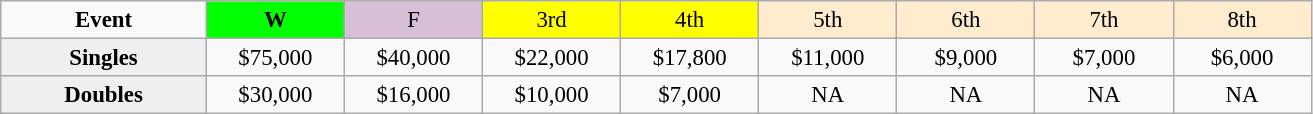<table class=wikitable style=font-size:95%;text-align:center>
<tr>
<td style="width:130px"><strong>Event</strong></td>
<td style="width:85px; background:lime"><strong>W</strong></td>
<td style="width:85px; background:thistle">F</td>
<td style="width:85px; background:#ffff00">3rd</td>
<td style="width:85px; background:#ffff00">4th</td>
<td style="width:85px; background:#ffebcd">5th</td>
<td style="width:85px; background:#ffebcd">6th</td>
<td style="width:85px; background:#ffebcd">7th</td>
<td style="width:85px; background:#ffebcd">8th</td>
</tr>
<tr>
<th style=background:#efefef>Singles </th>
<td>$75,000</td>
<td>$40,000</td>
<td>$22,000</td>
<td>$17,800</td>
<td>$11,000</td>
<td>$9,000</td>
<td>$7,000</td>
<td>$6,000</td>
</tr>
<tr>
<th style=background:#efefef>Doubles </th>
<td>$30,000</td>
<td>$16,000</td>
<td>$10,000</td>
<td>$7,000</td>
<td>NA</td>
<td>NA</td>
<td>NA</td>
<td>NA</td>
</tr>
</table>
